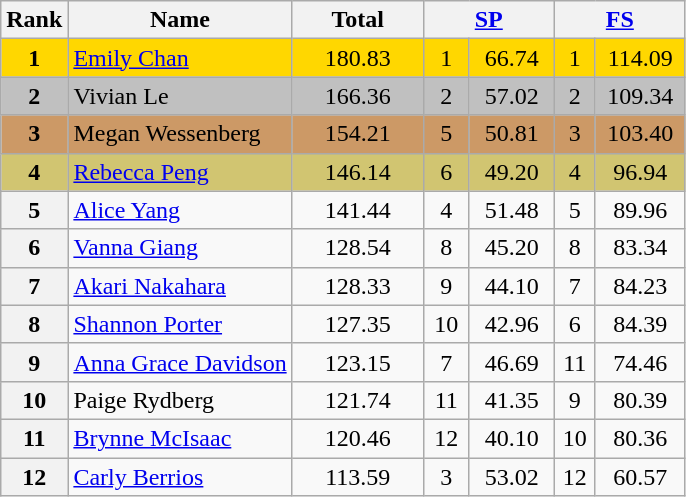<table class="wikitable sortable">
<tr>
<th>Rank</th>
<th>Name</th>
<th width="80px">Total</th>
<th colspan="2" width="80px"><a href='#'>SP</a></th>
<th colspan="2" width="80px"><a href='#'>FS</a></th>
</tr>
<tr bgcolor="gold">
<td align="center"><strong>1</strong></td>
<td><a href='#'>Emily Chan</a></td>
<td align="center">180.83</td>
<td align="center">1</td>
<td align="center">66.74</td>
<td align="center">1</td>
<td align="center">114.09</td>
</tr>
<tr bgcolor="silver">
<td align="center"><strong>2</strong></td>
<td>Vivian Le</td>
<td align="center">166.36</td>
<td align="center">2</td>
<td align="center">57.02</td>
<td align="center">2</td>
<td align="center">109.34</td>
</tr>
<tr bgcolor="cc9966">
<td align="center"><strong>3</strong></td>
<td>Megan Wessenberg</td>
<td align="center">154.21</td>
<td align="center">5</td>
<td align="center">50.81</td>
<td align="center">3</td>
<td align="center">103.40</td>
</tr>
<tr bgcolor="#d1c571">
<td align="center"><strong>4</strong></td>
<td><a href='#'>Rebecca Peng</a></td>
<td align="center">146.14</td>
<td align="center">6</td>
<td align="center">49.20</td>
<td align="center">4</td>
<td align="center">96.94</td>
</tr>
<tr>
<th>5</th>
<td><a href='#'>Alice Yang</a></td>
<td align="center">141.44</td>
<td align="center">4</td>
<td align="center">51.48</td>
<td align="center">5</td>
<td align="center">89.96</td>
</tr>
<tr>
<th>6</th>
<td><a href='#'>Vanna Giang</a></td>
<td align="center">128.54</td>
<td align="center">8</td>
<td align="center">45.20</td>
<td align="center">8</td>
<td align="center">83.34</td>
</tr>
<tr>
<th>7</th>
<td><a href='#'>Akari Nakahara</a></td>
<td align="center">128.33</td>
<td align="center">9</td>
<td align="center">44.10</td>
<td align="center">7</td>
<td align="center">84.23</td>
</tr>
<tr>
<th>8</th>
<td><a href='#'>Shannon Porter</a></td>
<td align="center">127.35</td>
<td align="center">10</td>
<td align="center">42.96</td>
<td align="center">6</td>
<td align="center">84.39</td>
</tr>
<tr>
<th>9</th>
<td><a href='#'>Anna Grace Davidson</a></td>
<td align="center">123.15</td>
<td align="center">7</td>
<td align="center">46.69</td>
<td align="center">11</td>
<td align="center">74.46</td>
</tr>
<tr>
<th>10</th>
<td>Paige Rydberg</td>
<td align="center">121.74</td>
<td align="center">11</td>
<td align="center">41.35</td>
<td align="center">9</td>
<td align="center">80.39</td>
</tr>
<tr>
<th>11</th>
<td><a href='#'>Brynne McIsaac</a></td>
<td align="center">120.46</td>
<td align="center">12</td>
<td align="center">40.10</td>
<td align="center">10</td>
<td align="center">80.36</td>
</tr>
<tr>
<th>12</th>
<td><a href='#'>Carly Berrios</a></td>
<td align="center">113.59</td>
<td align="center">3</td>
<td align="center">53.02</td>
<td align="center">12</td>
<td align="center">60.57</td>
</tr>
</table>
